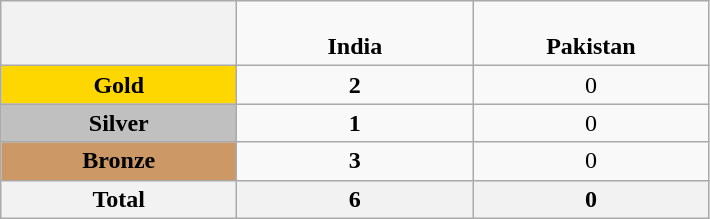<table class="wikitable" style="text-align:center">
<tr>
<th style="width:150px;"></th>
<td style="width:150px;" style="background-color:#0044AA"><span><br><strong>India</strong></span></td>
<td style="width:150px;"style="background-color:green"><span><br><strong>Pakistan</strong></span></td>
</tr>
<tr>
<td style="background:gold"><strong>Gold</strong></td>
<td><strong>2</strong></td>
<td>0</td>
</tr>
<tr>
<td style="background:silver"><strong>Silver</strong></td>
<td><strong>1</strong></td>
<td>0</td>
</tr>
<tr>
<td style="background:#cc9966"><strong>Bronze</strong></td>
<td><strong>3</strong></td>
<td>0</td>
</tr>
<tr>
<th>Total</th>
<th><strong>6</strong></th>
<th>0</th>
</tr>
</table>
